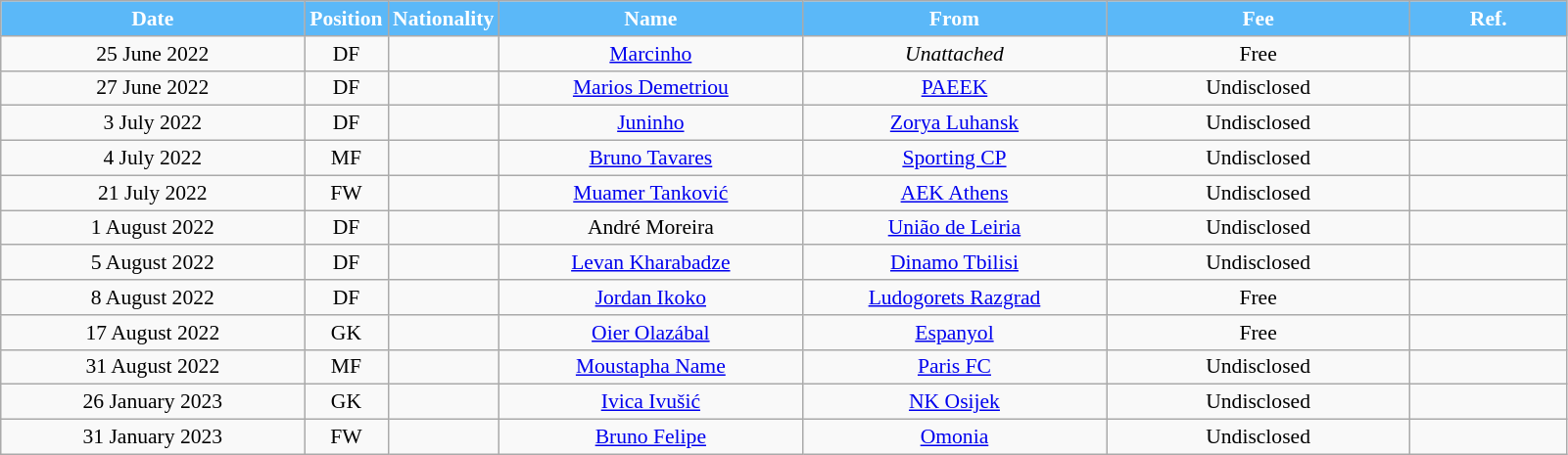<table class="wikitable"  style="text-align:center; font-size:90%; ">
<tr>
<th style="background:#5BB8F8; color:white; width:200px;">Date</th>
<th style="background:#5BB8F8; color:white; width:50px;">Position</th>
<th style="background:#5BB8F8; color:white; width:50px;">Nationality</th>
<th style="background:#5BB8F8; color:white; width:200px;">Name</th>
<th style="background:#5BB8F8; color:white; width:200px;">From</th>
<th style="background:#5BB8F8; color:white; width:200px;">Fee</th>
<th style="background:#5BB8F8; color:white; width:100px;">Ref.</th>
</tr>
<tr>
<td>25 June 2022</td>
<td>DF</td>
<td></td>
<td><a href='#'>Marcinho</a></td>
<td><em>Unattached</em></td>
<td>Free</td>
<td></td>
</tr>
<tr>
<td>27 June 2022</td>
<td>DF</td>
<td></td>
<td><a href='#'>Marios Demetriou</a></td>
<td><a href='#'>PAEEK</a></td>
<td>Undisclosed</td>
<td></td>
</tr>
<tr>
<td>3 July 2022</td>
<td>DF</td>
<td></td>
<td><a href='#'>Juninho</a></td>
<td><a href='#'>Zorya Luhansk</a></td>
<td>Undisclosed</td>
<td></td>
</tr>
<tr>
<td>4 July 2022</td>
<td>MF</td>
<td></td>
<td><a href='#'>Bruno Tavares</a></td>
<td><a href='#'>Sporting CP</a></td>
<td>Undisclosed</td>
<td></td>
</tr>
<tr>
<td>21 July 2022</td>
<td>FW</td>
<td></td>
<td><a href='#'>Muamer Tanković</a></td>
<td><a href='#'>AEK Athens</a></td>
<td>Undisclosed</td>
<td></td>
</tr>
<tr>
<td>1 August 2022</td>
<td>DF</td>
<td></td>
<td>André Moreira</td>
<td><a href='#'>União de Leiria</a></td>
<td>Undisclosed</td>
<td></td>
</tr>
<tr>
<td>5 August 2022</td>
<td>DF</td>
<td></td>
<td><a href='#'>Levan Kharabadze</a></td>
<td><a href='#'>Dinamo Tbilisi</a></td>
<td>Undisclosed</td>
<td></td>
</tr>
<tr>
<td>8 August 2022</td>
<td>DF</td>
<td></td>
<td><a href='#'>Jordan Ikoko</a></td>
<td><a href='#'>Ludogorets Razgrad</a></td>
<td>Free</td>
<td></td>
</tr>
<tr>
<td>17 August 2022</td>
<td>GK</td>
<td></td>
<td><a href='#'>Oier Olazábal</a></td>
<td><a href='#'>Espanyol</a></td>
<td>Free</td>
<td></td>
</tr>
<tr>
<td>31 August 2022</td>
<td>MF</td>
<td></td>
<td><a href='#'>Moustapha Name</a></td>
<td><a href='#'>Paris FC</a></td>
<td>Undisclosed</td>
<td></td>
</tr>
<tr>
<td>26 January 2023</td>
<td>GK</td>
<td></td>
<td><a href='#'>Ivica Ivušić</a></td>
<td><a href='#'>NK Osijek</a></td>
<td>Undisclosed</td>
<td></td>
</tr>
<tr>
<td>31 January 2023</td>
<td>FW</td>
<td></td>
<td><a href='#'>Bruno Felipe</a></td>
<td><a href='#'>Omonia</a></td>
<td>Undisclosed</td>
<td></td>
</tr>
</table>
